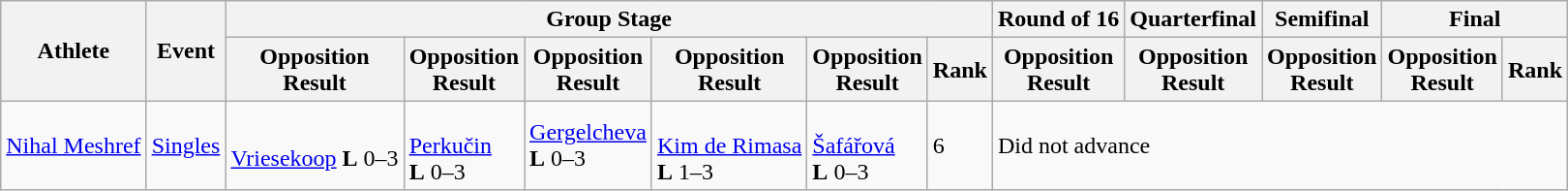<table class="wikitable">
<tr>
<th rowspan="2">Athlete</th>
<th rowspan="2">Event</th>
<th colspan="6">Group Stage</th>
<th>Round of 16</th>
<th>Quarterfinal</th>
<th>Semifinal</th>
<th colspan="2">Final</th>
</tr>
<tr>
<th>Opposition<br>Result</th>
<th>Opposition<br>Result</th>
<th>Opposition<br>Result</th>
<th>Opposition<br>Result</th>
<th>Opposition<br>Result</th>
<th>Rank</th>
<th>Opposition<br>Result</th>
<th>Opposition<br>Result</th>
<th>Opposition<br>Result</th>
<th>Opposition<br>Result</th>
<th>Rank</th>
</tr>
<tr>
<td><a href='#'>Nihal Meshref</a></td>
<td><a href='#'>Singles</a></td>
<td><br><a href='#'>Vriesekoop</a>
<strong>L</strong> 0–3</td>
<td><br><a href='#'>Perkučin</a><br><strong>L</strong> 0–3</td>
<td><a href='#'>Gergelcheva</a><br><strong>L</strong> 0–3</td>
<td><br><a href='#'>Kim de Rimasa</a><br><strong>L</strong> 1–3</td>
<td><br><a href='#'>Šafářová</a><br><strong>L</strong> 0–3</td>
<td>6</td>
<td colspan="5">Did not advance</td>
</tr>
</table>
